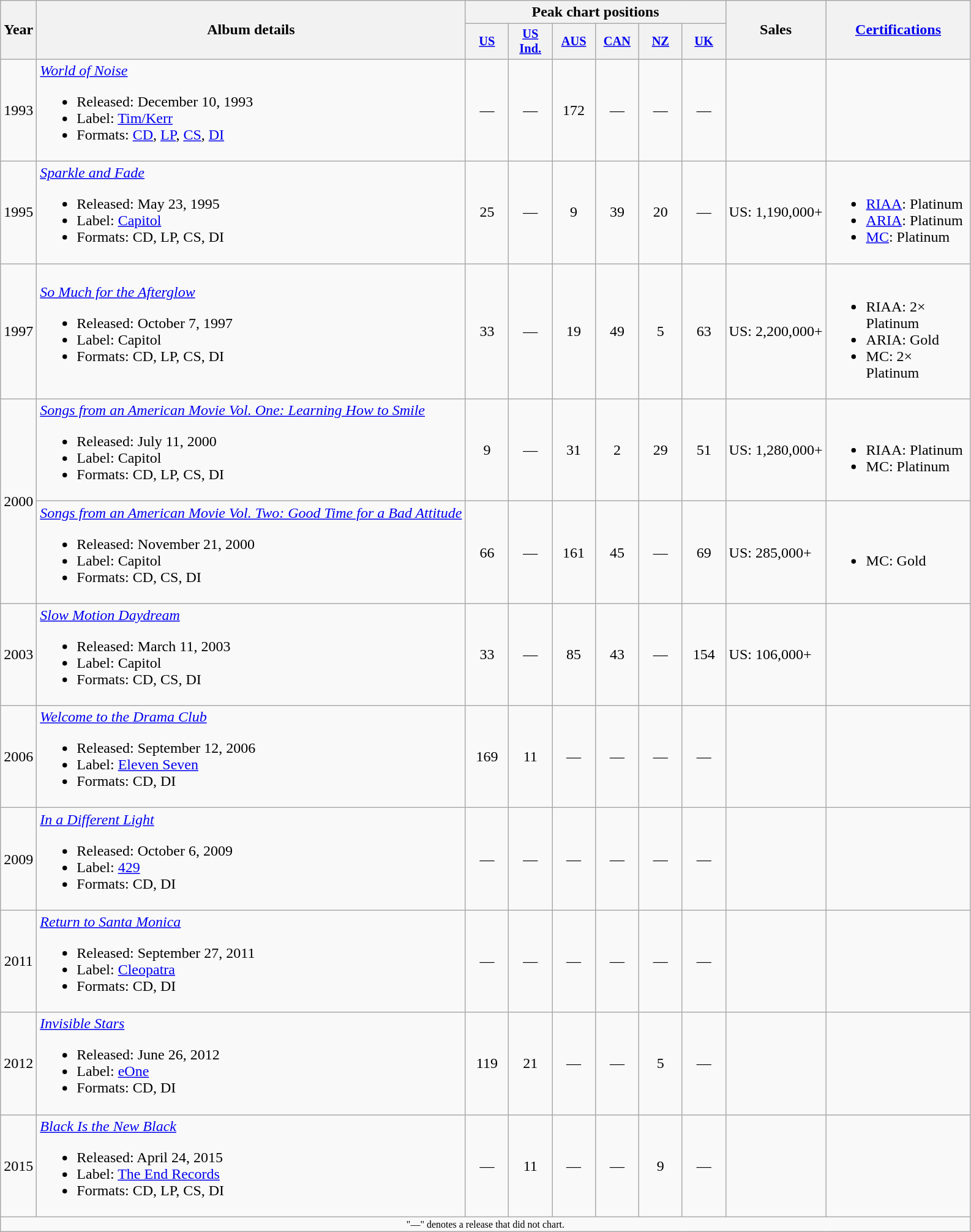<table class ="wikitable">
<tr>
<th rowspan="2">Year</th>
<th rowspan="2">Album details</th>
<th colspan="6">Peak chart positions</th>
<th rowspan="2">Sales</th>
<th rowspan="2" width="150"><a href='#'>Certifications</a></th>
</tr>
<tr>
<th style="width:3em;font-size:85%"><a href='#'>US</a><br></th>
<th style="width:3em;font-size:85%"><a href='#'>US<br>Ind.</a><br></th>
<th style="width:3em;font-size:85%"><a href='#'>AUS</a><br></th>
<th style="width:3em;font-size:85%"><a href='#'>CAN</a><br></th>
<th style="width:3em;font-size:85%"><a href='#'>NZ</a><br></th>
<th style="width:3em;font-size:85%"><a href='#'>UK</a><br></th>
</tr>
<tr>
<td align="center">1993</td>
<td><em><a href='#'>World of Noise</a></em><br><ul><li>Released: December 10, 1993</li><li>Label: <a href='#'>Tim/Kerr</a></li><li>Formats: <a href='#'>CD</a>, <a href='#'>LP</a>, <a href='#'>CS</a>, <a href='#'>DI</a></li></ul></td>
<td align="center">—</td>
<td align="center">—</td>
<td align="center">172</td>
<td align="center">—</td>
<td align="center">—</td>
<td align="center">—</td>
<td></td>
<td></td>
</tr>
<tr>
<td align="center">1995</td>
<td><em><a href='#'>Sparkle and Fade</a></em><br><ul><li>Released: May 23, 1995</li><li>Label: <a href='#'>Capitol</a></li><li>Formats: CD, LP, CS, DI</li></ul></td>
<td align="center">25</td>
<td align="center">—</td>
<td align="center">9</td>
<td align="center">39</td>
<td align="center">20</td>
<td align="center">—</td>
<td>US: 1,190,000+</td>
<td><br><ul><li><a href='#'>RIAA</a>: Platinum</li><li><a href='#'>ARIA</a>: Platinum</li><li><a href='#'>MC</a>: Platinum</li></ul></td>
</tr>
<tr>
<td align="center">1997</td>
<td><em><a href='#'>So Much for the Afterglow</a></em><br><ul><li>Released: October 7, 1997</li><li>Label: Capitol</li><li>Formats: CD, LP, CS, DI</li></ul></td>
<td align="center">33</td>
<td align="center">—</td>
<td align="center">19</td>
<td align="center">49</td>
<td align="center">5</td>
<td align="center">63</td>
<td>US: 2,200,000+</td>
<td><br><ul><li>RIAA: 2× Platinum</li><li>ARIA: Gold</li><li>MC: 2× Platinum</li></ul></td>
</tr>
<tr>
<td align="center" rowspan="2">2000</td>
<td><em><a href='#'>Songs from an American Movie Vol. One: Learning How to Smile</a></em><br><ul><li>Released: July 11, 2000</li><li>Label: Capitol</li><li>Formats: CD, LP, CS, DI</li></ul></td>
<td align="center">9</td>
<td align="center">—</td>
<td align="center">31</td>
<td align="center">2</td>
<td align="center">29</td>
<td align="center">51</td>
<td>US: 1,280,000+</td>
<td><br><ul><li>RIAA: Platinum</li><li>MC: Platinum</li></ul></td>
</tr>
<tr>
<td><em><a href='#'>Songs from an American Movie Vol. Two: Good Time for a Bad Attitude</a></em><br><ul><li>Released: November 21, 2000</li><li>Label: Capitol</li><li>Formats: CD, CS, DI</li></ul></td>
<td align="center">66</td>
<td align="center">—</td>
<td align="center">161</td>
<td align="center">45</td>
<td align="center">—</td>
<td align="center">69</td>
<td>US: 285,000+</td>
<td><br><ul><li>MC: Gold</li></ul></td>
</tr>
<tr>
<td align="center">2003</td>
<td><em><a href='#'>Slow Motion Daydream</a></em><br><ul><li>Released: March 11, 2003</li><li>Label: Capitol</li><li>Formats: CD, CS, DI</li></ul></td>
<td align="center">33</td>
<td align="center">—</td>
<td align="center">85</td>
<td align="center">43</td>
<td align="center">—</td>
<td align="center">154</td>
<td>US: 106,000+</td>
<td></td>
</tr>
<tr>
<td align="center">2006</td>
<td><em><a href='#'>Welcome to the Drama Club</a></em><br><ul><li>Released: September 12, 2006</li><li>Label: <a href='#'>Eleven Seven</a></li><li>Formats: CD, DI</li></ul></td>
<td align="center">169</td>
<td align="center">11</td>
<td align="center">—</td>
<td align="center">—</td>
<td align="center">—</td>
<td align="center">—</td>
<td></td>
<td></td>
</tr>
<tr>
<td align="center">2009</td>
<td><em><a href='#'>In a Different Light</a></em><br><ul><li>Released: October 6, 2009</li><li>Label: <a href='#'>429</a></li><li>Formats: CD, DI</li></ul></td>
<td align="center">—</td>
<td align="center">—</td>
<td align="center">—</td>
<td align="center">—</td>
<td align="center">—</td>
<td align="center">—</td>
<td></td>
<td></td>
</tr>
<tr>
<td align="center">2011</td>
<td><em><a href='#'>Return to Santa Monica</a></em><br><ul><li>Released: September 27, 2011</li><li>Label: <a href='#'>Cleopatra</a></li><li>Formats: CD, DI</li></ul></td>
<td align="center">—</td>
<td align="center">—</td>
<td align="center">—</td>
<td align="center">—</td>
<td align="center">—</td>
<td align="center">—</td>
<td></td>
<td></td>
</tr>
<tr>
<td align="center">2012</td>
<td><em><a href='#'>Invisible Stars</a></em><br><ul><li>Released: June 26, 2012</li><li>Label: <a href='#'>eOne</a></li><li>Formats: CD, DI</li></ul></td>
<td align="center">119</td>
<td align="center">21</td>
<td align="center">—</td>
<td align="center">—</td>
<td align="center">5</td>
<td align="center">—</td>
<td></td>
<td></td>
</tr>
<tr>
<td align="center">2015</td>
<td><em><a href='#'>Black Is the New Black</a></em><br><ul><li>Released: April 24, 2015</li><li>Label: <a href='#'>The End Records</a></li><li>Formats: CD, LP, CS, DI</li></ul></td>
<td align="center">—</td>
<td align="center">11</td>
<td align="center">—</td>
<td align="center">—</td>
<td align="center">9</td>
<td align="center">—</td>
<td></td>
<td></td>
</tr>
<tr>
<td colspan="11" align="center" style="font-size: 8pt">"—" denotes a release that did not chart.</td>
</tr>
</table>
